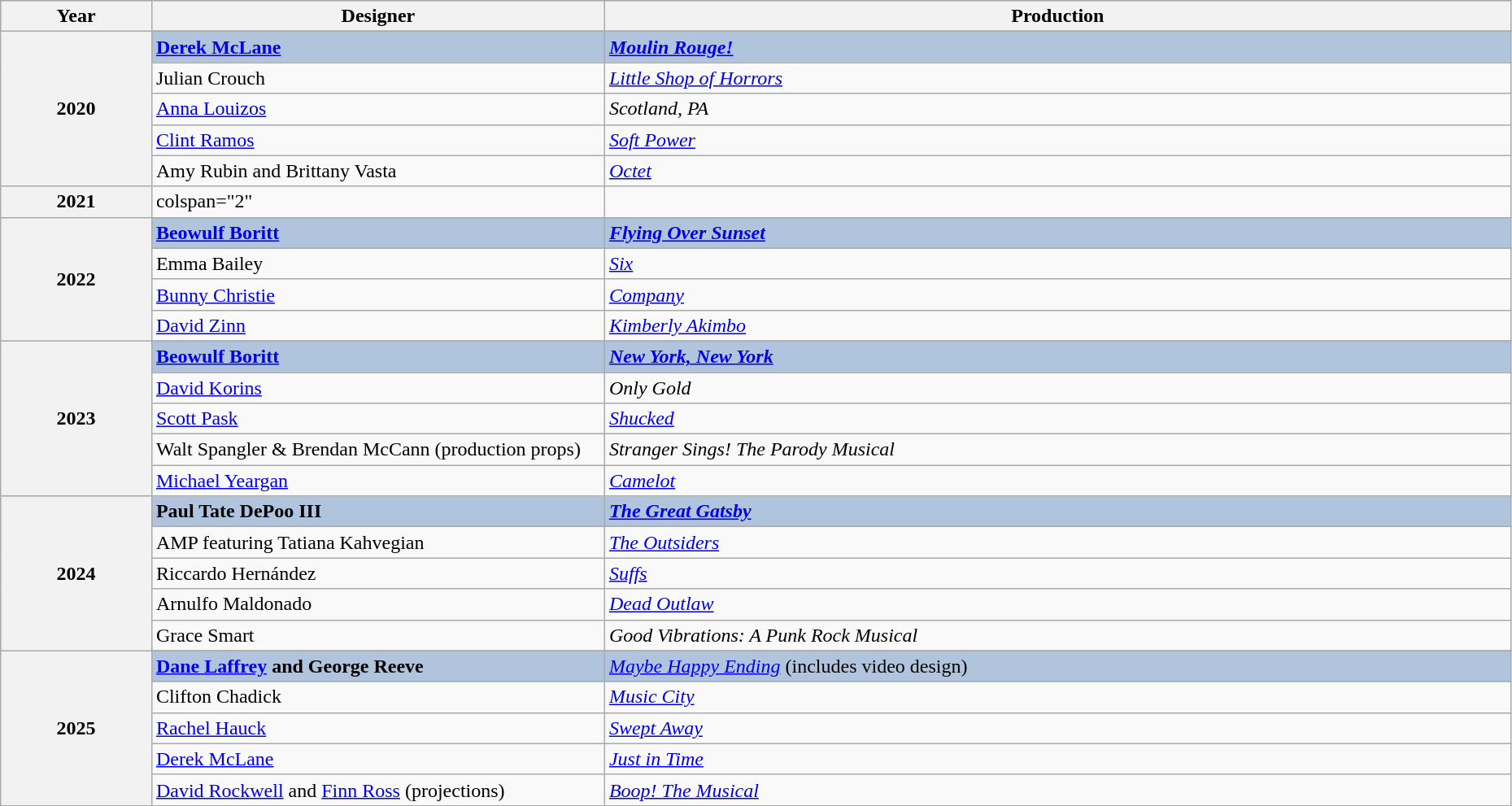<table class="wikitable" style="width:98%;">
<tr style="background:#bebebe;">
<th style="width:10%;">Year</th>
<th style="width:30%;">Designer</th>
<th style="width:60%;">Production</th>
</tr>
<tr>
<th rowspan="6">2020</th>
</tr>
<tr style="background:#B0C4DE">
<td><strong><a href='#'>Derek McLane</a></strong></td>
<td><strong><em><a href='#'>Moulin Rouge!</a></em></strong></td>
</tr>
<tr>
<td>Julian Crouch</td>
<td><em><a href='#'>Little Shop of Horrors</a></em></td>
</tr>
<tr>
<td><a href='#'>Anna Louizos</a></td>
<td><em>Scotland, PA</em></td>
</tr>
<tr>
<td><a href='#'>Clint Ramos</a></td>
<td><em><a href='#'>Soft Power</a></em></td>
</tr>
<tr>
<td>Amy Rubin and Brittany Vasta</td>
<td><em><a href='#'>Octet</a></em></td>
</tr>
<tr>
<th>2021</th>
<td>colspan="2" </td>
</tr>
<tr>
<th rowspan="5">2022</th>
</tr>
<tr style="background:#B0C4DE">
<td><strong><a href='#'>Beowulf Boritt</a></strong></td>
<td><strong><em><a href='#'>Flying Over Sunset</a></em></strong></td>
</tr>
<tr>
<td>Emma Bailey</td>
<td><em><a href='#'>Six</a></em></td>
</tr>
<tr>
<td><a href='#'>Bunny Christie</a></td>
<td><em><a href='#'>Company</a></em></td>
</tr>
<tr>
<td><a href='#'>David Zinn</a></td>
<td><em><a href='#'>Kimberly Akimbo</a></em></td>
</tr>
<tr>
<th rowspan="6">2023</th>
</tr>
<tr style="background:#B0C4DE">
<td><strong><a href='#'>Beowulf Boritt</a></strong></td>
<td><strong><em><a href='#'>New York, New York</a></em></strong></td>
</tr>
<tr>
<td><a href='#'>David Korins</a></td>
<td><em>Only Gold</em></td>
</tr>
<tr>
<td><a href='#'>Scott Pask</a></td>
<td><em><a href='#'>Shucked</a></em></td>
</tr>
<tr>
<td>Walt Spangler & Brendan McCann (production props)</td>
<td><em>Stranger Sings! The Parody Musical</em></td>
</tr>
<tr>
<td><a href='#'>Michael Yeargan</a></td>
<td><em><a href='#'>Camelot</a></em></td>
</tr>
<tr style="background:#B0C4DE">
<th rowspan="5">2024</th>
<td><strong>Paul Tate DePoo III</strong></td>
<td><strong><em><a href='#'>The Great Gatsby</a></em></strong></td>
</tr>
<tr>
<td>AMP featuring Tatiana Kahvegian</td>
<td><em><a href='#'>The Outsiders</a></em></td>
</tr>
<tr>
<td>Riccardo Hernández</td>
<td><em><a href='#'>Suffs</a></em></td>
</tr>
<tr>
<td>Arnulfo Maldonado</td>
<td><em><a href='#'>Dead Outlaw</a></em></td>
</tr>
<tr>
<td>Grace Smart</td>
<td><em>Good Vibrations: A Punk Rock Musical</em></td>
</tr>
<tr>
<th rowspan=6>2025</th>
</tr>
<tr style="background:#B0C4DE">
<td><strong><a href='#'>Dane Laffrey</a> and George Reeve</strong></td>
<td><em><a href='#'>Maybe Happy Ending</a></em> (includes video design)</td>
</tr>
<tr>
<td>Clifton Chadick</td>
<td><em><a href='#'>Music City</a></em></td>
</tr>
<tr>
<td><a href='#'>Rachel Hauck</a></td>
<td><em><a href='#'>Swept Away</a></em></td>
</tr>
<tr>
<td><a href='#'>Derek McLane</a></td>
<td><em><a href='#'>Just in Time</a></em></td>
</tr>
<tr>
<td><a href='#'>David Rockwell</a> and <a href='#'>Finn Ross</a> (projections)</td>
<td><em><a href='#'>Boop! The Musical</a></em></td>
</tr>
</table>
